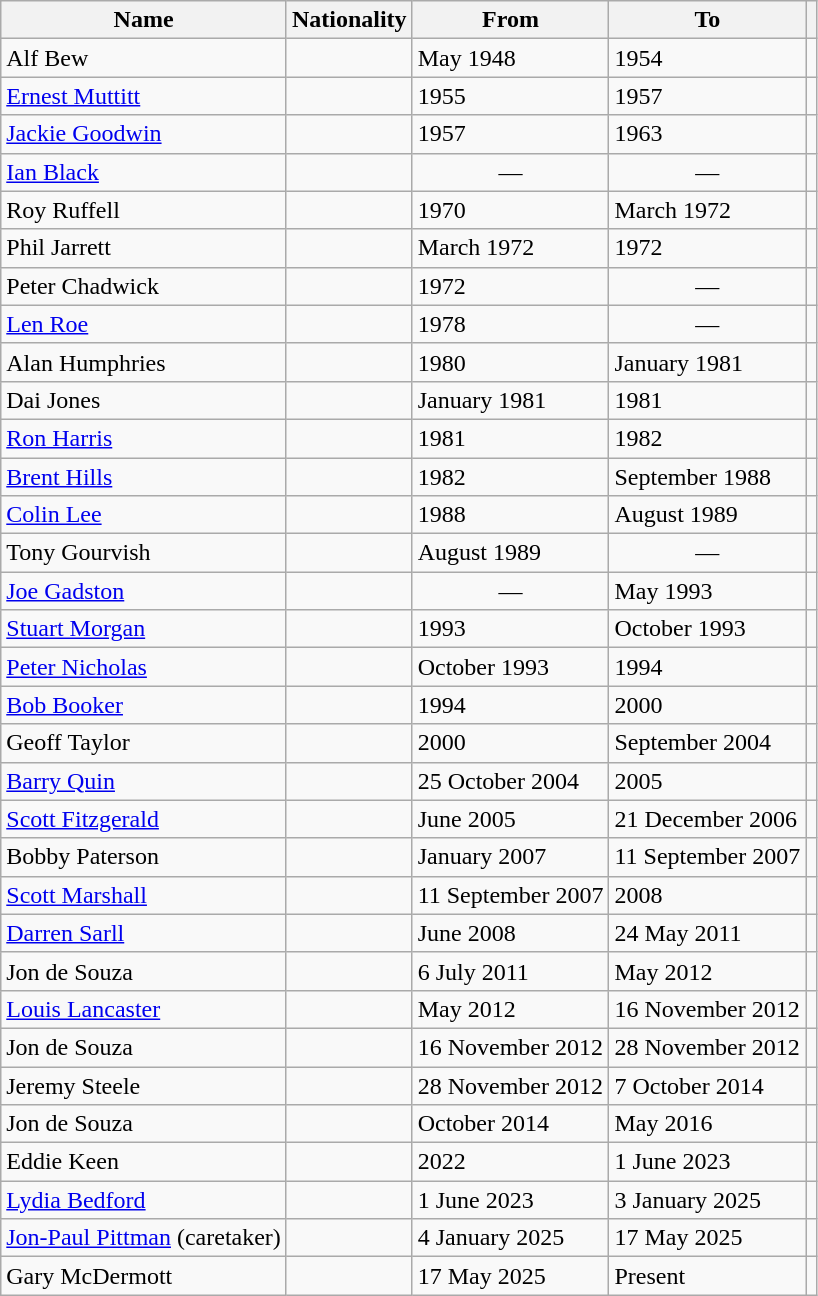<table class="wikitable plainrowheaders">
<tr>
<th scope="col">Name</th>
<th scope="col">Nationality</th>
<th scope="col">From</th>
<th>To</th>
<th scope="col" class="unsortable"></th>
</tr>
<tr>
<td>Alf Bew</td>
<td></td>
<td>May 1948</td>
<td>1954</td>
<td style="text-align:center;"></td>
</tr>
<tr>
<td><a href='#'>Ernest Muttitt</a></td>
<td></td>
<td>1955</td>
<td>1957</td>
<td style="text-align:center;"></td>
</tr>
<tr>
<td><a href='#'>Jackie Goodwin</a></td>
<td></td>
<td>1957</td>
<td>1963</td>
<td style="text-align:center;"></td>
</tr>
<tr>
<td><a href='#'>Ian Black</a></td>
<td></td>
<td style="text-align:center;">—</td>
<td style="text-align:center;">—</td>
<td></td>
</tr>
<tr>
<td>Roy Ruffell</td>
<td></td>
<td>1970</td>
<td>March 1972</td>
<td style="text-align:center;"><br></td>
</tr>
<tr>
<td>Phil Jarrett</td>
<td></td>
<td>March 1972</td>
<td>1972</td>
<td style="text-align:center;"></td>
</tr>
<tr>
<td>Peter Chadwick</td>
<td></td>
<td>1972</td>
<td style="text-align:center;">—</td>
<td style="text-align:center;"></td>
</tr>
<tr>
<td><a href='#'>Len Roe</a></td>
<td></td>
<td>1978</td>
<td style="text-align:center;">—</td>
<td style="text-align:center;"></td>
</tr>
<tr>
<td>Alan Humphries</td>
<td></td>
<td>1980</td>
<td>January 1981</td>
<td style="text-align:center;"></td>
</tr>
<tr>
<td>Dai Jones</td>
<td></td>
<td>January 1981</td>
<td>1981</td>
<td style="text-align:center;"></td>
</tr>
<tr>
<td><a href='#'>Ron Harris</a></td>
<td></td>
<td>1981</td>
<td>1982</td>
<td style="text-align:center;"></td>
</tr>
<tr>
<td><a href='#'>Brent Hills</a></td>
<td></td>
<td>1982</td>
<td>September 1988</td>
<td style="text-align:center;"></td>
</tr>
<tr>
<td><a href='#'>Colin Lee</a></td>
<td></td>
<td>1988</td>
<td>August 1989</td>
<td style="text-align:center;"></td>
</tr>
<tr>
<td>Tony Gourvish</td>
<td></td>
<td>August 1989</td>
<td style="text-align:center;">—</td>
<td style="text-align:center;"></td>
</tr>
<tr>
<td><a href='#'>Joe Gadston</a></td>
<td></td>
<td style="text-align:center;">—</td>
<td>May 1993</td>
<td style="text-align:center;"><br></td>
</tr>
<tr>
<td><a href='#'>Stuart Morgan</a></td>
<td></td>
<td>1993</td>
<td>October 1993</td>
<td style="text-align:center;"><br></td>
</tr>
<tr>
<td><a href='#'>Peter Nicholas</a></td>
<td></td>
<td>October 1993</td>
<td>1994</td>
<td style="text-align:center;"></td>
</tr>
<tr>
<td><a href='#'>Bob Booker</a></td>
<td></td>
<td>1994</td>
<td>2000</td>
<td style="text-align:center;"></td>
</tr>
<tr>
<td>Geoff Taylor</td>
<td></td>
<td>2000</td>
<td>September 2004</td>
<td style="text-align:center;"></td>
</tr>
<tr>
<td><a href='#'>Barry Quin</a></td>
<td></td>
<td>25 October 2004</td>
<td>2005</td>
<td style="text-align:center;"></td>
</tr>
<tr>
<td><a href='#'>Scott Fitzgerald</a></td>
<td></td>
<td>June 2005</td>
<td>21 December 2006</td>
<td style="text-align:center;"></td>
</tr>
<tr>
<td>Bobby Paterson</td>
<td></td>
<td>January 2007</td>
<td>11 September 2007</td>
<td style="text-align:center;"></td>
</tr>
<tr>
<td><a href='#'>Scott Marshall</a></td>
<td></td>
<td>11 September 2007</td>
<td>2008</td>
<td style="text-align:center;"></td>
</tr>
<tr>
<td><a href='#'>Darren Sarll</a></td>
<td></td>
<td>June 2008</td>
<td>24 May 2011</td>
<td style="text-align:center;"></td>
</tr>
<tr>
<td>Jon de Souza</td>
<td></td>
<td>6 July 2011</td>
<td>May 2012</td>
<td style="text-align:center;"></td>
</tr>
<tr>
<td><a href='#'>Louis Lancaster</a></td>
<td></td>
<td>May 2012</td>
<td>16 November 2012</td>
<td style="text-align:center;"></td>
</tr>
<tr>
<td>Jon de Souza</td>
<td></td>
<td>16 November 2012</td>
<td>28 November 2012</td>
<td style="text-align:center;"></td>
</tr>
<tr>
<td>Jeremy Steele</td>
<td></td>
<td>28 November 2012</td>
<td>7 October 2014</td>
<td style="text-align:center;"><br></td>
</tr>
<tr>
<td>Jon de Souza</td>
<td></td>
<td>October 2014</td>
<td>May 2016</td>
<td style="text-align:center;"><br></td>
</tr>
<tr>
<td>Eddie Keen</td>
<td></td>
<td>2022</td>
<td>1 June 2023</td>
<td style="text-align:center;"></td>
</tr>
<tr>
<td><a href='#'>Lydia Bedford</a></td>
<td></td>
<td>1 June 2023</td>
<td>3 January 2025</td>
<td style="text-align:center;"><br></td>
</tr>
<tr>
<td><a href='#'>Jon-Paul Pittman</a> (caretaker)</td>
<td></td>
<td>4 January 2025</td>
<td>17 May 2025</td>
<td style="text-align:center;"></td>
</tr>
<tr>
<td>Gary McDermott</td>
<td></td>
<td>17 May 2025</td>
<td>Present</td>
<td style="text-align: center;"></td>
</tr>
</table>
